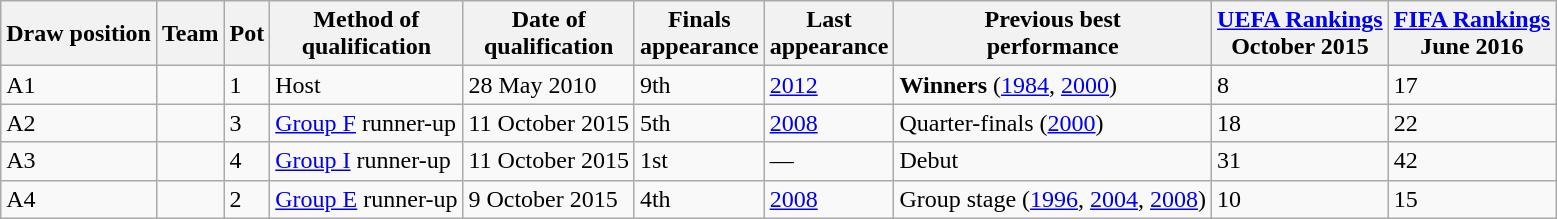<table class="wikitable sortable">
<tr>
<th>Draw position</th>
<th>Team</th>
<th>Pot</th>
<th>Method of<br>qualification</th>
<th>Date of<br>qualification</th>
<th data-sort-type="number">Finals<br>appearance</th>
<th>Last<br>appearance</th>
<th>Previous best<br>performance</th>
<th><a href='#'>UEFA Rankings</a><br>October 2015</th>
<th><a href='#'>FIFA Rankings</a><br>June 2016</th>
</tr>
<tr>
<td>A1</td>
<td style="white-space:nowrap"></td>
<td>1</td>
<td>Host</td>
<td>28 May 2010</td>
<td>9th</td>
<td><a href='#'>2012</a></td>
<td data-sort-value="1"><strong>Winners</strong> (<a href='#'>1984</a>, <a href='#'>2000</a>)</td>
<td>8</td>
<td>17</td>
</tr>
<tr>
<td>A2</td>
<td style="white-space:nowrap"></td>
<td>3</td>
<td><a href='#'>Group F</a> runner-up</td>
<td>11 October 2015</td>
<td>5th</td>
<td><a href='#'>2008</a></td>
<td data-sort-value="5">Quarter-finals (<a href='#'>2000</a>)</td>
<td>18</td>
<td>22</td>
</tr>
<tr>
<td>A3</td>
<td style="white-space:nowrap"></td>
<td>4</td>
<td><a href='#'>Group I</a> runner-up</td>
<td>11 October 2015</td>
<td>1st</td>
<td>—</td>
<td data-sort-value="99">Debut</td>
<td>31</td>
<td>42</td>
</tr>
<tr>
<td>A4</td>
<td style="white-space:nowrap"></td>
<td>2</td>
<td><a href='#'>Group E</a> runner-up</td>
<td>9 October 2015</td>
<td>4th</td>
<td><a href='#'>2008</a></td>
<td data-sort-value="7">Group stage (<a href='#'>1996</a>, <a href='#'>2004</a>, <a href='#'>2008</a>)</td>
<td>10</td>
<td>15</td>
</tr>
</table>
